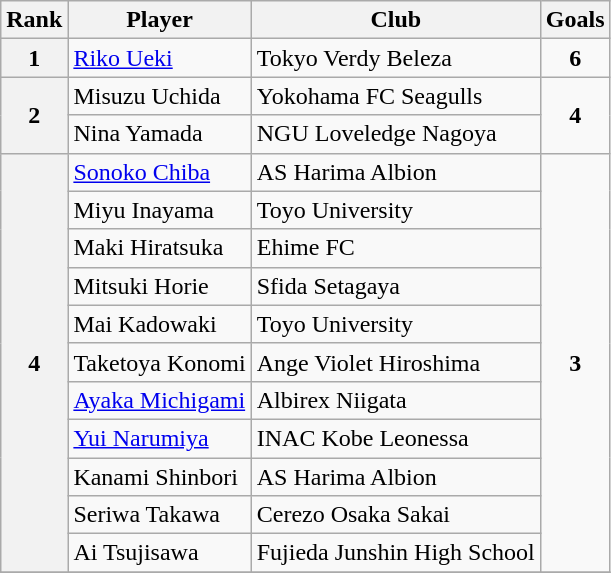<table class="wikitable" style="text-align:center">
<tr>
<th>Rank</th>
<th>Player</th>
<th>Club</th>
<th>Goals</th>
</tr>
<tr>
<th rowspan=1>1</th>
<td align="left"> <a href='#'>Riko Ueki</a></td>
<td align="left">Tokyo Verdy Beleza</td>
<td rowspan=1><strong>6</strong></td>
</tr>
<tr>
<th rowspan=2>2</th>
<td align="left"> Misuzu Uchida</td>
<td align="left">Yokohama FC Seagulls</td>
<td rowspan=2><strong>4</strong></td>
</tr>
<tr>
<td align="left"> Nina Yamada</td>
<td align="left">NGU Loveledge Nagoya</td>
</tr>
<tr>
<th rowspan=11>4</th>
<td align="left"> <a href='#'>Sonoko Chiba</a></td>
<td align="left">AS Harima Albion</td>
<td rowspan=11><strong>3</strong></td>
</tr>
<tr>
<td align="left"> Miyu Inayama</td>
<td align="left">Toyo University</td>
</tr>
<tr>
<td align="left"> Maki Hiratsuka</td>
<td align="left">Ehime FC</td>
</tr>
<tr>
<td align="left"> Mitsuki Horie</td>
<td align="left">Sfida Setagaya</td>
</tr>
<tr>
<td align="left"> Mai Kadowaki</td>
<td align="left">Toyo University</td>
</tr>
<tr>
<td align="left"> Taketoya Konomi</td>
<td align="left">Ange Violet Hiroshima</td>
</tr>
<tr>
<td align="left"> <a href='#'>Ayaka Michigami</a></td>
<td align="left">Albirex Niigata</td>
</tr>
<tr>
<td align="left"> <a href='#'>Yui Narumiya</a></td>
<td align="left">INAC Kobe Leonessa</td>
</tr>
<tr>
<td align="left"> Kanami Shinbori</td>
<td align="left">AS Harima Albion</td>
</tr>
<tr>
<td align="left"> Seriwa Takawa</td>
<td align="left">Cerezo Osaka Sakai</td>
</tr>
<tr>
<td align="left"> Ai Tsujisawa</td>
<td align="left">Fujieda Junshin High School</td>
</tr>
<tr>
</tr>
</table>
